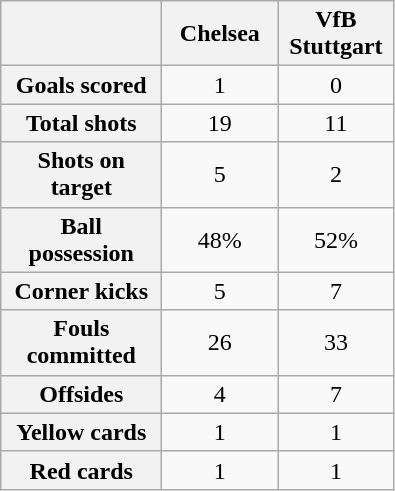<table class="wikitable plainrowheaders" style="text-align: center">
<tr>
<th scope="col" style="width:100px"></th>
<th scope="col" style="width:70px">Chelsea</th>
<th scope="col" style="width:70px">VfB Stuttgart</th>
</tr>
<tr>
<th scope=row>Goals scored</th>
<td>1</td>
<td>0</td>
</tr>
<tr>
<th scope=row>Total shots</th>
<td>19</td>
<td>11</td>
</tr>
<tr>
<th scope=row>Shots on target</th>
<td>5</td>
<td>2</td>
</tr>
<tr>
<th scope=row>Ball possession</th>
<td>48%</td>
<td>52%</td>
</tr>
<tr>
<th scope=row>Corner kicks</th>
<td>5</td>
<td>7</td>
</tr>
<tr>
<th scope=row>Fouls committed</th>
<td>26</td>
<td>33</td>
</tr>
<tr>
<th scope=row>Offsides</th>
<td>4</td>
<td>7</td>
</tr>
<tr>
<th scope=row>Yellow cards</th>
<td>1</td>
<td>1</td>
</tr>
<tr>
<th scope=row>Red cards</th>
<td>1</td>
<td>1</td>
</tr>
</table>
